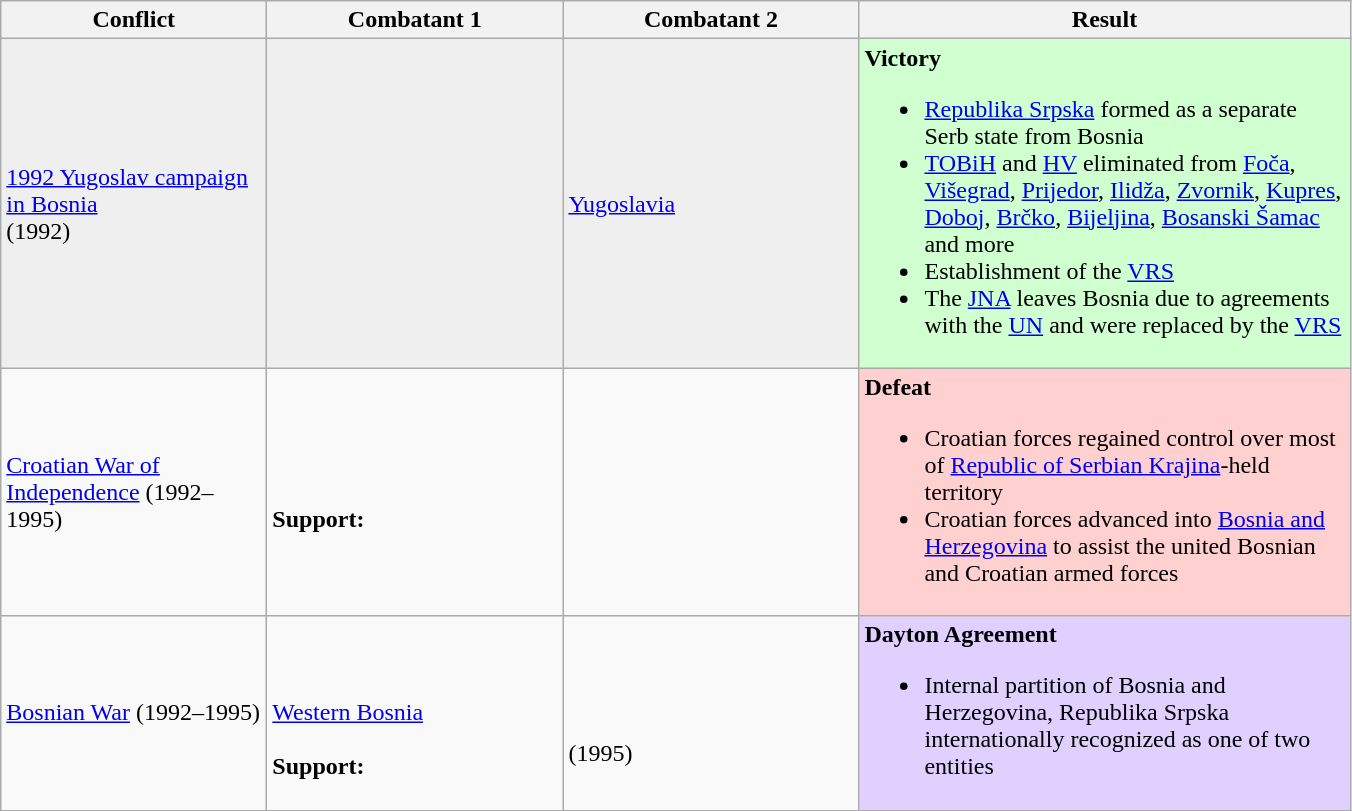<table class="wikitable">
<tr>
<th width="170px">Conflict</th>
<th width="190px">Combatant 1</th>
<th width="190px">Combatant 2</th>
<th width="320px">Result</th>
</tr>
<tr>
<td style="background:#efefef"><a href='#'>1992 Yugoslav campaign in Bosnia</a><br>(1992)</td>
<td style="background:#efefef"><br><br></td>
<td style="background:#efefef"> <a href='#'>Yugoslavia</a><br></td>
<td style="background:#D0FFD0"><strong>Victory</strong><br><ul><li><a href='#'>Republika Srpska</a> formed as a separate Serb state from Bosnia</li><li><a href='#'>TOBiH</a> and <a href='#'>HV</a> eliminated from <a href='#'>Foča</a>, <a href='#'>Višegrad</a>, <a href='#'>Prijedor</a>, <a href='#'>Ilidža</a>, <a href='#'>Zvornik</a>, <a href='#'>Kupres</a>, <a href='#'>Doboj</a>, <a href='#'>Brčko</a>, <a href='#'>Bijeljina</a>, <a href='#'>Bosanski Šamac</a> and more</li><li>Establishment of the <a href='#'>VRS</a></li><li>The <a href='#'>JNA</a> leaves Bosnia due to agreements with the <a href='#'>UN</a> and were replaced by the <a href='#'>VRS</a></li></ul></td>
</tr>
<tr>
<td><a href='#'>Croatian War of Independence</a> (1992–1995)</td>
<td><br><br><strong>Support:</strong><br></td>
<td><br></td>
<td style="background:#FFD0D0"><strong>Defeat</strong><br><ul><li>Croatian forces regained control over most of <a href='#'>Republic of Serbian Krajina</a>-held territory</li><li>Croatian forces advanced into <a href='#'>Bosnia and Herzegovina</a> to assist the united Bosnian and Croatian armed forces</li></ul></td>
</tr>
<tr>
<td><a href='#'>Bosnian War</a> (1992–1995)</td>
<td><br><br> <a href='#'>Western Bosnia</a><br><br><strong>Support:</strong><br>
</td>
<td><br><br><br> (1995)</td>
<td style="background:#E0D0FF"><strong>Dayton Agreement</strong><br><ul><li>Internal partition of Bosnia and Herzegovina, Republika Srpska internationally recognized as one of two entities</li></ul></td>
</tr>
</table>
